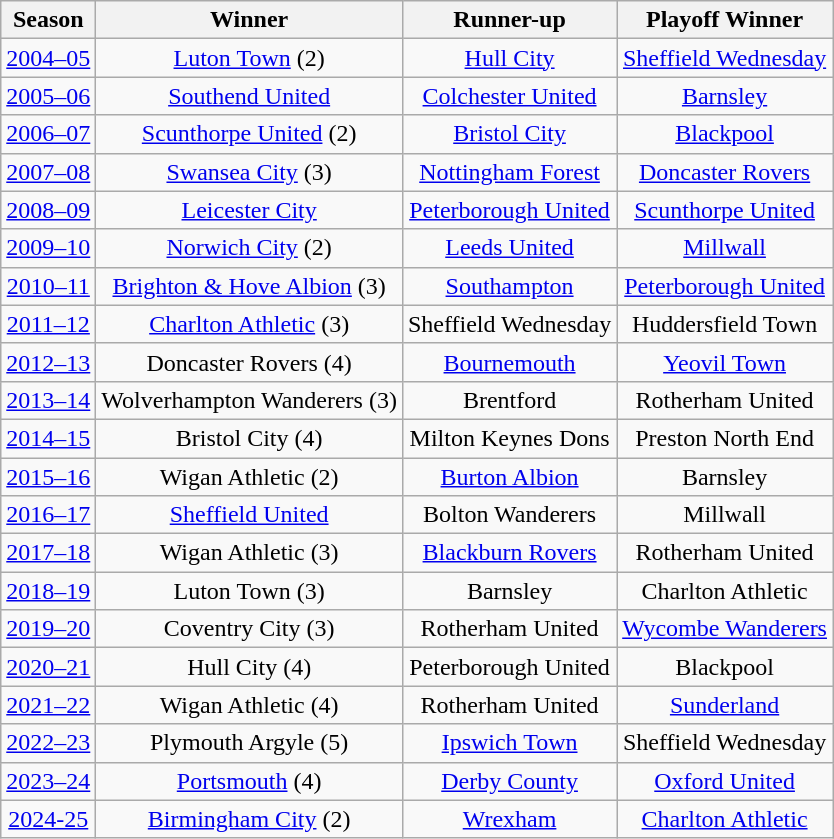<table class="wikitable" style="text-align:center;">
<tr>
<th>Season</th>
<th>Winner</th>
<th>Runner-up</th>
<th>Playoff Winner</th>
</tr>
<tr>
<td><a href='#'>2004–05</a></td>
<td><a href='#'>Luton Town</a> (2)</td>
<td><a href='#'>Hull City</a></td>
<td><a href='#'>Sheffield Wednesday</a></td>
</tr>
<tr>
<td><a href='#'>2005–06</a></td>
<td><a href='#'>Southend United</a></td>
<td><a href='#'>Colchester United</a></td>
<td><a href='#'>Barnsley</a></td>
</tr>
<tr>
<td><a href='#'>2006–07</a></td>
<td><a href='#'>Scunthorpe United</a> (2)</td>
<td><a href='#'>Bristol City</a></td>
<td><a href='#'>Blackpool</a></td>
</tr>
<tr>
<td><a href='#'>2007–08</a></td>
<td><a href='#'>Swansea City</a> (3)</td>
<td><a href='#'>Nottingham Forest</a></td>
<td><a href='#'>Doncaster Rovers</a></td>
</tr>
<tr>
<td><a href='#'>2008–09</a></td>
<td><a href='#'>Leicester City</a></td>
<td><a href='#'>Peterborough United</a></td>
<td><a href='#'>Scunthorpe United</a></td>
</tr>
<tr>
<td><a href='#'>2009–10</a></td>
<td><a href='#'>Norwich City</a> (2)</td>
<td><a href='#'>Leeds United</a></td>
<td><a href='#'>Millwall</a></td>
</tr>
<tr>
<td><a href='#'>2010–11</a></td>
<td><a href='#'>Brighton & Hove Albion</a> (3)</td>
<td><a href='#'>Southampton</a></td>
<td><a href='#'>Peterborough United</a></td>
</tr>
<tr>
<td><a href='#'>2011–12</a></td>
<td><a href='#'>Charlton Athletic</a> (3)</td>
<td>Sheffield Wednesday</td>
<td>Huddersfield Town</td>
</tr>
<tr>
<td><a href='#'>2012–13</a></td>
<td>Doncaster Rovers (4)</td>
<td><a href='#'>Bournemouth</a></td>
<td><a href='#'>Yeovil Town</a></td>
</tr>
<tr>
<td><a href='#'>2013–14</a></td>
<td>Wolverhampton Wanderers (3)</td>
<td>Brentford</td>
<td>Rotherham United</td>
</tr>
<tr>
<td><a href='#'>2014–15</a></td>
<td>Bristol City (4)</td>
<td>Milton Keynes Dons</td>
<td>Preston North End</td>
</tr>
<tr>
<td><a href='#'>2015–16</a></td>
<td>Wigan Athletic (2)</td>
<td><a href='#'>Burton Albion</a></td>
<td>Barnsley</td>
</tr>
<tr>
<td><a href='#'>2016–17</a></td>
<td><a href='#'>Sheffield United</a></td>
<td>Bolton Wanderers</td>
<td>Millwall</td>
</tr>
<tr>
<td><a href='#'>2017–18</a></td>
<td>Wigan Athletic (3)</td>
<td><a href='#'>Blackburn Rovers</a></td>
<td>Rotherham United</td>
</tr>
<tr>
<td><a href='#'>2018–19</a></td>
<td>Luton Town (3)</td>
<td>Barnsley</td>
<td>Charlton Athletic</td>
</tr>
<tr>
<td><a href='#'>2019–20</a></td>
<td>Coventry City (3)</td>
<td>Rotherham United</td>
<td><a href='#'>Wycombe Wanderers</a></td>
</tr>
<tr>
<td><a href='#'>2020–21</a></td>
<td>Hull City (4)</td>
<td>Peterborough United</td>
<td>Blackpool</td>
</tr>
<tr>
<td><a href='#'>2021–22</a></td>
<td>Wigan Athletic (4)</td>
<td>Rotherham United</td>
<td><a href='#'>Sunderland</a></td>
</tr>
<tr>
<td><a href='#'>2022–23</a></td>
<td>Plymouth Argyle (5)</td>
<td><a href='#'>Ipswich Town</a></td>
<td>Sheffield Wednesday</td>
</tr>
<tr>
<td><a href='#'>2023–24</a></td>
<td><a href='#'>Portsmouth</a> (4)</td>
<td><a href='#'>Derby County</a></td>
<td><a href='#'>Oxford United</a></td>
</tr>
<tr>
<td><a href='#'>2024-25</a></td>
<td><a href='#'>Birmingham City</a> (2)</td>
<td><a href='#'>Wrexham</a></td>
<td><a href='#'>Charlton Athletic</a></td>
</tr>
</table>
